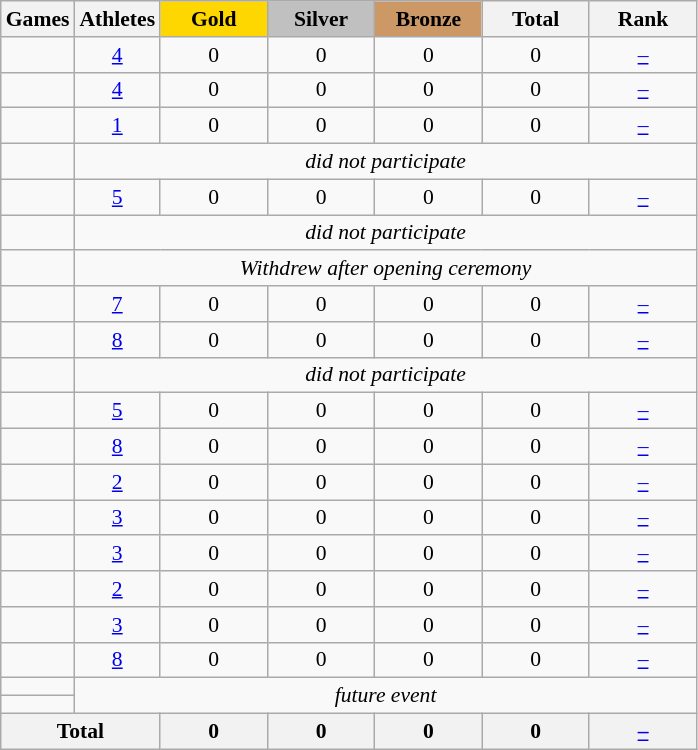<table class="wikitable" style="text-align:center; font-size:90%;">
<tr>
<th>Games</th>
<th>Athletes</th>
<td style="background:gold; width:4.5em; font-weight:bold;">Gold</td>
<td style="background:silver; width:4.5em; font-weight:bold;">Silver</td>
<td style="background:#cc9966; width:4.5em; font-weight:bold;">Bronze</td>
<th style="width:4.5em; font-weight:bold;">Total</th>
<th style="width:4.5em; font-weight:bold;">Rank</th>
</tr>
<tr>
<td align=left></td>
<td><a href='#'>4</a></td>
<td>0</td>
<td>0</td>
<td>0</td>
<td>0</td>
<td><a href='#'>–</a></td>
</tr>
<tr>
<td align=left></td>
<td><a href='#'>4</a></td>
<td>0</td>
<td>0</td>
<td>0</td>
<td>0</td>
<td><a href='#'>–</a></td>
</tr>
<tr>
<td align=left></td>
<td><a href='#'>1</a></td>
<td>0</td>
<td>0</td>
<td>0</td>
<td>0</td>
<td><a href='#'>–</a></td>
</tr>
<tr>
<td align=left></td>
<td colspan=6><em>did not participate</em></td>
</tr>
<tr>
<td align=left></td>
<td><a href='#'>5</a></td>
<td>0</td>
<td>0</td>
<td>0</td>
<td>0</td>
<td><a href='#'>–</a></td>
</tr>
<tr>
<td align=left></td>
<td colspan=6><em>did not participate</em></td>
</tr>
<tr>
<td align=left></td>
<td colspan=6><em>Withdrew after opening ceremony</em></td>
</tr>
<tr>
<td align=left></td>
<td><a href='#'>7</a></td>
<td>0</td>
<td>0</td>
<td>0</td>
<td>0</td>
<td><a href='#'>–</a></td>
</tr>
<tr>
<td align=left></td>
<td><a href='#'>8</a></td>
<td>0</td>
<td>0</td>
<td>0</td>
<td>0</td>
<td><a href='#'>–</a></td>
</tr>
<tr>
<td align=left></td>
<td colspan=6><em>did not participate</em></td>
</tr>
<tr>
<td align=left></td>
<td><a href='#'>5</a></td>
<td>0</td>
<td>0</td>
<td>0</td>
<td>0</td>
<td><a href='#'>–</a></td>
</tr>
<tr>
<td align=left></td>
<td><a href='#'>8</a></td>
<td>0</td>
<td>0</td>
<td>0</td>
<td>0</td>
<td><a href='#'>–</a></td>
</tr>
<tr>
<td align=left></td>
<td><a href='#'>2</a></td>
<td>0</td>
<td>0</td>
<td>0</td>
<td>0</td>
<td><a href='#'>–</a></td>
</tr>
<tr>
<td align=left></td>
<td><a href='#'>3</a></td>
<td>0</td>
<td>0</td>
<td>0</td>
<td>0</td>
<td><a href='#'>–</a></td>
</tr>
<tr>
<td align=left></td>
<td><a href='#'>3</a></td>
<td>0</td>
<td>0</td>
<td>0</td>
<td>0</td>
<td><a href='#'>–</a></td>
</tr>
<tr>
<td align=left></td>
<td><a href='#'>2</a></td>
<td>0</td>
<td>0</td>
<td>0</td>
<td>0</td>
<td><a href='#'>–</a></td>
</tr>
<tr>
<td align=left></td>
<td><a href='#'>3</a></td>
<td>0</td>
<td>0</td>
<td>0</td>
<td>0</td>
<td><a href='#'>–</a></td>
</tr>
<tr>
<td align=left></td>
<td><a href='#'>8</a></td>
<td>0</td>
<td>0</td>
<td>0</td>
<td>0</td>
<td><a href='#'>–</a></td>
</tr>
<tr>
<td align=left></td>
<td colspan=6; rowspan=2><em>future event</em></td>
</tr>
<tr>
<td align=left></td>
</tr>
<tr>
<th colspan=2>Total</th>
<th>0</th>
<th>0</th>
<th>0</th>
<th>0</th>
<th><a href='#'>–</a></th>
</tr>
</table>
